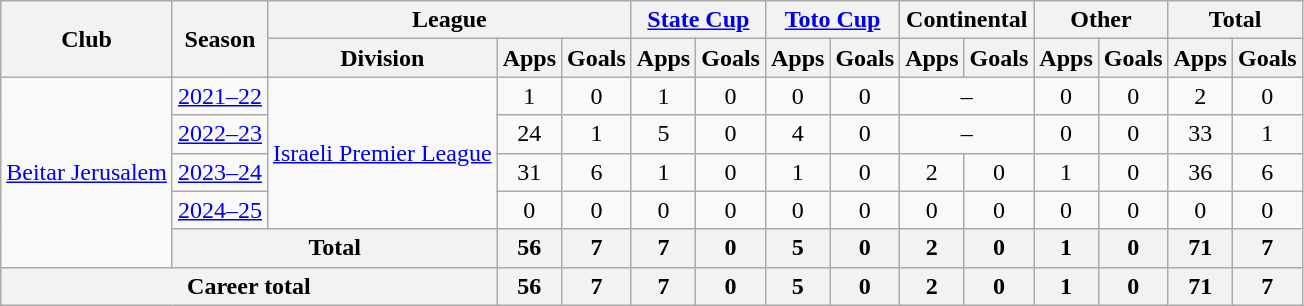<table class="wikitable" style="text-align: center">
<tr>
<th rowspan="2">Club</th>
<th rowspan="2">Season</th>
<th colspan="3">League</th>
<th colspan="2"><a href='#'>State Cup</a></th>
<th colspan="2"><a href='#'>Toto Cup</a></th>
<th colspan="2">Continental</th>
<th colspan="2">Other</th>
<th colspan="2">Total</th>
</tr>
<tr>
<th>Division</th>
<th>Apps</th>
<th>Goals</th>
<th>Apps</th>
<th>Goals</th>
<th>Apps</th>
<th>Goals</th>
<th>Apps</th>
<th>Goals</th>
<th>Apps</th>
<th>Goals</th>
<th>Apps</th>
<th>Goals</th>
</tr>
<tr>
<td rowspan="5"><a href='#'>Beitar Jerusalem</a></td>
<td><a href='#'>2021–22</a></td>
<td rowspan="4"><a href='#'>Israeli Premier League</a></td>
<td>1</td>
<td>0</td>
<td>1</td>
<td>0</td>
<td>0</td>
<td>0</td>
<td colspan="2">–</td>
<td>0</td>
<td>0</td>
<td>2</td>
<td>0</td>
</tr>
<tr>
<td><a href='#'>2022–23</a></td>
<td>24</td>
<td>1</td>
<td>5</td>
<td>0</td>
<td>4</td>
<td>0</td>
<td colspan="2">–</td>
<td>0</td>
<td>0</td>
<td>33</td>
<td>1</td>
</tr>
<tr>
<td><a href='#'>2023–24</a></td>
<td>31</td>
<td>6</td>
<td>1</td>
<td>0</td>
<td>1</td>
<td>0</td>
<td>2</td>
<td>0</td>
<td>1</td>
<td>0</td>
<td>36</td>
<td>6</td>
</tr>
<tr>
<td><a href='#'>2024–25</a></td>
<td>0</td>
<td>0</td>
<td>0</td>
<td>0</td>
<td>0</td>
<td>0</td>
<td>0</td>
<td>0</td>
<td>0</td>
<td>0</td>
<td>0</td>
<td>0</td>
</tr>
<tr>
<th colspan="2"><strong>Total</strong></th>
<th>56</th>
<th>7</th>
<th>7</th>
<th>0</th>
<th>5</th>
<th>0</th>
<th>2</th>
<th>0</th>
<th>1</th>
<th>0</th>
<th>71</th>
<th>7</th>
</tr>
<tr>
<th colspan="3"><strong>Career total</strong></th>
<th>56</th>
<th>7</th>
<th>7</th>
<th>0</th>
<th>5</th>
<th>0</th>
<th>2</th>
<th>0</th>
<th>1</th>
<th>0</th>
<th>71</th>
<th>7</th>
</tr>
</table>
